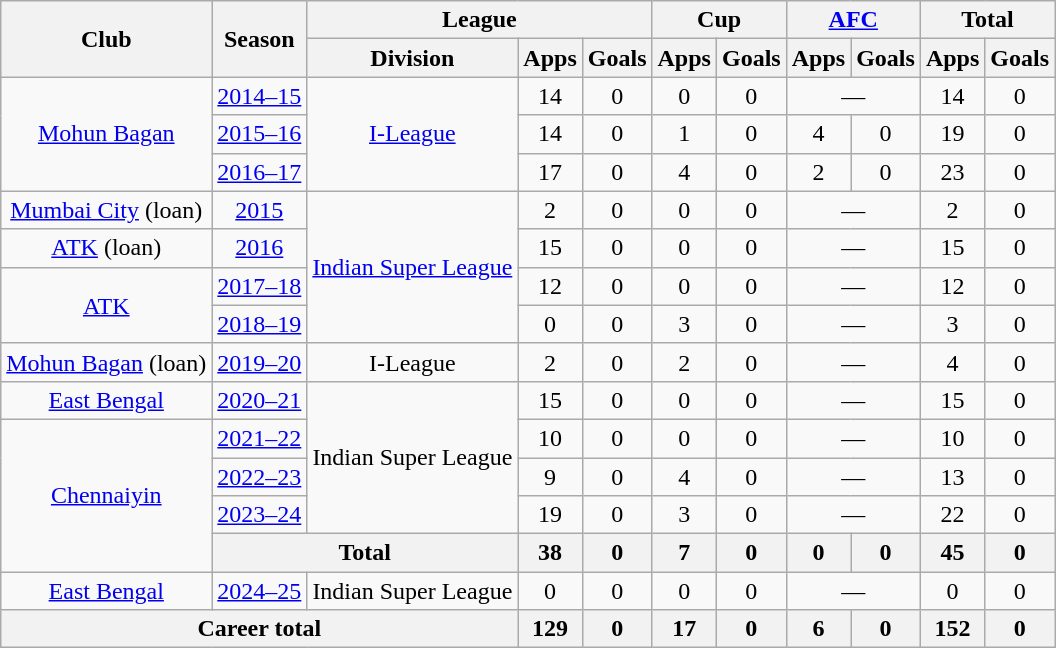<table class="wikitable" style="text-align: center; font-size;">
<tr>
<th rowspan="2">Club</th>
<th rowspan="2">Season</th>
<th colspan="3">League</th>
<th colspan="2">Cup</th>
<th colspan="2"><a href='#'>AFC</a></th>
<th colspan="2">Total</th>
</tr>
<tr>
<th>Division</th>
<th>Apps</th>
<th>Goals</th>
<th>Apps</th>
<th>Goals</th>
<th>Apps</th>
<th>Goals</th>
<th>Apps</th>
<th>Goals</th>
</tr>
<tr>
<td rowspan="3"><a href='#'>Mohun Bagan</a></td>
<td><a href='#'>2014–15</a></td>
<td rowspan="3"><a href='#'>I-League</a></td>
<td>14</td>
<td>0</td>
<td>0</td>
<td>0</td>
<td colspan="2">—</td>
<td>14</td>
<td>0</td>
</tr>
<tr>
<td><a href='#'>2015–16</a></td>
<td>14</td>
<td>0</td>
<td>1</td>
<td>0</td>
<td>4</td>
<td>0</td>
<td>19</td>
<td>0</td>
</tr>
<tr>
<td><a href='#'>2016–17</a></td>
<td>17</td>
<td>0</td>
<td>4</td>
<td>0</td>
<td>2</td>
<td>0</td>
<td>23</td>
<td>0</td>
</tr>
<tr>
<td rowspan="1"><a href='#'>Mumbai City</a> (loan)</td>
<td><a href='#'>2015</a></td>
<td rowspan="4"><a href='#'>Indian Super League</a></td>
<td>2</td>
<td>0</td>
<td>0</td>
<td>0</td>
<td colspan="2">—</td>
<td>2</td>
<td>0</td>
</tr>
<tr>
<td rowspan="1"><a href='#'>ATK</a> (loan)</td>
<td><a href='#'>2016</a></td>
<td>15</td>
<td>0</td>
<td>0</td>
<td>0</td>
<td colspan="2">—</td>
<td>15</td>
<td>0</td>
</tr>
<tr>
<td rowspan="2"><a href='#'>ATK</a></td>
<td><a href='#'>2017–18</a></td>
<td>12</td>
<td>0</td>
<td>0</td>
<td>0</td>
<td colspan="2">—</td>
<td>12</td>
<td>0</td>
</tr>
<tr>
<td><a href='#'>2018–19</a></td>
<td>0</td>
<td>0</td>
<td>3</td>
<td>0</td>
<td colspan="2">—</td>
<td>3</td>
<td>0</td>
</tr>
<tr>
<td rowspan="1"><a href='#'>Mohun Bagan</a> (loan)</td>
<td><a href='#'>2019–20</a></td>
<td rowspan="1">I-League</td>
<td>2</td>
<td>0</td>
<td>2</td>
<td>0</td>
<td colspan="2">—</td>
<td>4</td>
<td>0</td>
</tr>
<tr>
<td rowspan="1"><a href='#'>East Bengal</a></td>
<td><a href='#'>2020–21</a></td>
<td rowspan="4">Indian Super League</td>
<td>15</td>
<td>0</td>
<td>0</td>
<td>0</td>
<td colspan="2">—</td>
<td>15</td>
<td>0</td>
</tr>
<tr>
<td rowspan="4"><a href='#'>Chennaiyin</a></td>
<td><a href='#'>2021–22</a></td>
<td>10</td>
<td>0</td>
<td>0</td>
<td>0</td>
<td colspan="2">—</td>
<td>10</td>
<td>0</td>
</tr>
<tr>
<td><a href='#'>2022–23</a></td>
<td>9</td>
<td>0</td>
<td>4</td>
<td>0</td>
<td colspan="2">—</td>
<td>13</td>
<td>0</td>
</tr>
<tr>
<td><a href='#'>2023–24</a></td>
<td>19</td>
<td>0</td>
<td>3</td>
<td>0</td>
<td colspan="2">—</td>
<td>22</td>
<td>0</td>
</tr>
<tr>
<th colspan="2">Total</th>
<th>38</th>
<th>0</th>
<th>7</th>
<th>0</th>
<th>0</th>
<th>0</th>
<th>45</th>
<th>0</th>
</tr>
<tr>
<td rowspan="1"><a href='#'>East Bengal</a></td>
<td><a href='#'>2024–25</a></td>
<td rowspan="1">Indian Super League</td>
<td>0</td>
<td>0</td>
<td>0</td>
<td>0</td>
<td colspan="2">—</td>
<td>0</td>
<td>0</td>
</tr>
<tr>
<th colspan="3">Career total</th>
<th>129</th>
<th>0</th>
<th>17</th>
<th>0</th>
<th>6</th>
<th>0</th>
<th>152</th>
<th>0</th>
</tr>
</table>
